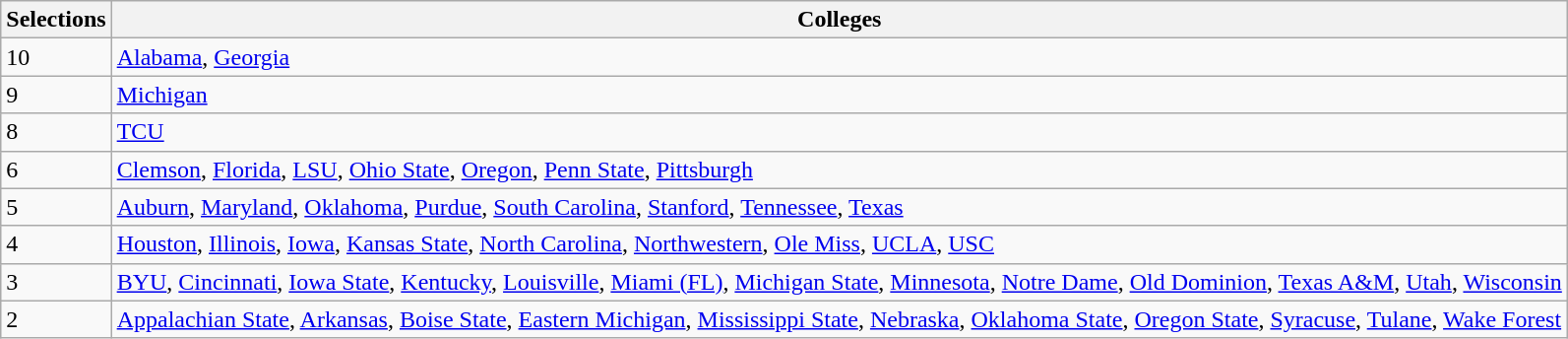<table class="wikitable">
<tr>
<th>Selections</th>
<th>Colleges</th>
</tr>
<tr>
<td>10</td>
<td><a href='#'>Alabama</a>, <a href='#'>Georgia</a></td>
</tr>
<tr>
<td>9</td>
<td><a href='#'>Michigan</a></td>
</tr>
<tr>
<td>8</td>
<td><a href='#'>TCU</a></td>
</tr>
<tr>
<td>6</td>
<td><a href='#'>Clemson</a>, <a href='#'>Florida</a>, <a href='#'>LSU</a>, <a href='#'>Ohio State</a>, <a href='#'>Oregon</a>, <a href='#'>Penn State</a>, <a href='#'>Pittsburgh</a></td>
</tr>
<tr>
<td>5</td>
<td><a href='#'>Auburn</a>, <a href='#'>Maryland</a>, <a href='#'>Oklahoma</a>, <a href='#'>Purdue</a>, <a href='#'>South Carolina</a>, <a href='#'>Stanford</a>, <a href='#'>Tennessee</a>, <a href='#'>Texas</a></td>
</tr>
<tr>
<td>4</td>
<td><a href='#'>Houston</a>, <a href='#'>Illinois</a>, <a href='#'>Iowa</a>, <a href='#'>Kansas State</a>, <a href='#'>North Carolina</a>, <a href='#'>Northwestern</a>, <a href='#'>Ole Miss</a>, <a href='#'>UCLA</a>, <a href='#'>USC</a></td>
</tr>
<tr>
<td>3</td>
<td><a href='#'>BYU</a>, <a href='#'>Cincinnati</a>, <a href='#'>Iowa State</a>, <a href='#'>Kentucky</a>, <a href='#'>Louisville</a>, <a href='#'>Miami (FL)</a>, <a href='#'>Michigan State</a>, <a href='#'>Minnesota</a>, <a href='#'>Notre Dame</a>, <a href='#'>Old Dominion</a>, <a href='#'>Texas A&M</a>, <a href='#'>Utah</a>, <a href='#'>Wisconsin</a></td>
</tr>
<tr>
<td>2</td>
<td><a href='#'>Appalachian State</a>, <a href='#'>Arkansas</a>, <a href='#'>Boise State</a>, <a href='#'>Eastern Michigan</a>, <a href='#'>Mississippi State</a>, <a href='#'>Nebraska</a>, <a href='#'>Oklahoma State</a>, <a href='#'>Oregon State</a>, <a href='#'>Syracuse</a>, <a href='#'>Tulane</a>, <a href='#'>Wake Forest</a></td>
</tr>
</table>
